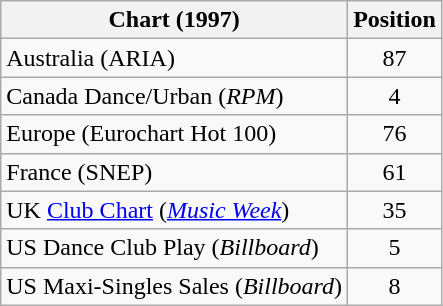<table class="wikitable sortable">
<tr>
<th>Chart (1997)</th>
<th>Position</th>
</tr>
<tr>
<td>Australia (ARIA)</td>
<td align="center">87</td>
</tr>
<tr>
<td>Canada Dance/Urban (<em>RPM</em>)</td>
<td align="center">4</td>
</tr>
<tr>
<td>Europe (Eurochart Hot 100)</td>
<td align="center">76</td>
</tr>
<tr>
<td>France (SNEP)</td>
<td align="center">61</td>
</tr>
<tr>
<td>UK <a href='#'>Club Chart</a> (<em><a href='#'>Music Week</a></em>)</td>
<td align="center">35</td>
</tr>
<tr>
<td>US Dance Club Play (<em>Billboard</em>)</td>
<td align="center">5</td>
</tr>
<tr>
<td>US Maxi-Singles Sales (<em>Billboard</em>)</td>
<td align="center">8</td>
</tr>
</table>
